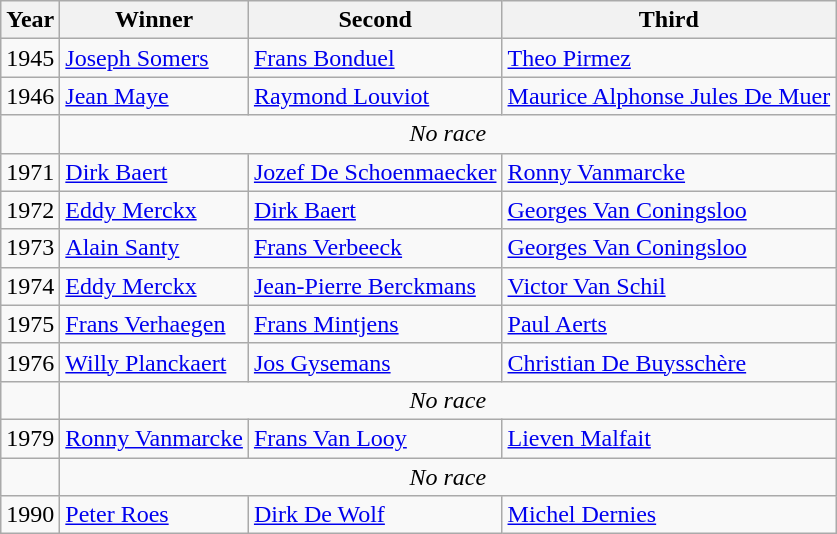<table class="wikitable">
<tr>
<th>Year</th>
<th>Winner</th>
<th>Second</th>
<th>Third</th>
</tr>
<tr>
<td>1945</td>
<td> <a href='#'>Joseph Somers</a></td>
<td> <a href='#'>Frans Bonduel</a></td>
<td> <a href='#'>Theo Pirmez</a></td>
</tr>
<tr>
<td>1946</td>
<td> <a href='#'>Jean Maye</a></td>
<td> <a href='#'>Raymond Louviot</a></td>
<td> <a href='#'>Maurice Alphonse Jules De Muer</a></td>
</tr>
<tr>
<td></td>
<td colspan="3" align="center"><em>No race</em></td>
</tr>
<tr>
<td>1971</td>
<td> <a href='#'>Dirk Baert</a></td>
<td> <a href='#'>Jozef De Schoenmaecker</a></td>
<td> <a href='#'>Ronny Vanmarcke</a></td>
</tr>
<tr>
<td>1972</td>
<td> <a href='#'>Eddy Merckx</a></td>
<td> <a href='#'>Dirk Baert</a></td>
<td> <a href='#'>Georges Van Coningsloo</a></td>
</tr>
<tr>
<td>1973</td>
<td> <a href='#'>Alain Santy</a></td>
<td> <a href='#'>Frans Verbeeck</a></td>
<td> <a href='#'>Georges Van Coningsloo</a></td>
</tr>
<tr>
<td>1974</td>
<td> <a href='#'>Eddy Merckx</a></td>
<td> <a href='#'>Jean-Pierre Berckmans</a></td>
<td> <a href='#'>Victor Van Schil</a></td>
</tr>
<tr>
<td>1975</td>
<td> <a href='#'>Frans Verhaegen</a></td>
<td> <a href='#'>Frans Mintjens</a></td>
<td> <a href='#'>Paul Aerts</a></td>
</tr>
<tr>
<td>1976</td>
<td> <a href='#'>Willy Planckaert</a></td>
<td> <a href='#'>Jos Gysemans</a></td>
<td> <a href='#'>Christian De Buysschère</a></td>
</tr>
<tr>
<td></td>
<td colspan="3" align="center"><em>No race</em></td>
</tr>
<tr>
<td>1979</td>
<td> <a href='#'>Ronny Vanmarcke</a></td>
<td> <a href='#'>Frans Van Looy</a></td>
<td> <a href='#'>Lieven Malfait</a></td>
</tr>
<tr>
<td></td>
<td colspan="3" align="center"><em>No race</em></td>
</tr>
<tr>
<td>1990</td>
<td> <a href='#'>Peter Roes</a></td>
<td> <a href='#'>Dirk De Wolf</a></td>
<td> <a href='#'>Michel Dernies</a></td>
</tr>
</table>
